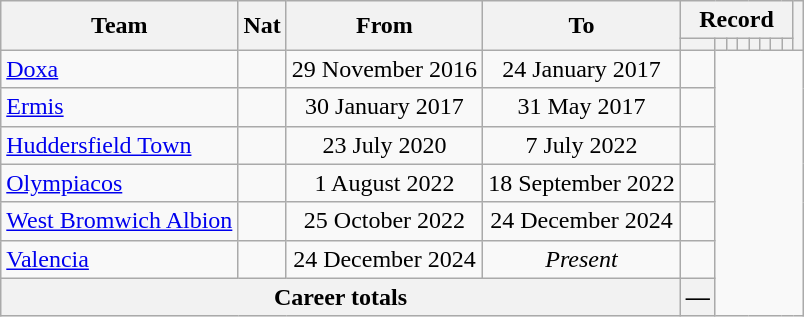<table class="wikitable" style="text-align: center">
<tr>
<th rowspan=2>Team</th>
<th rowspan=2>Nat</th>
<th rowspan=2>From</th>
<th rowspan=2>To</th>
<th colspan=8>Record</th>
<th rowspan=2></th>
</tr>
<tr>
<th></th>
<th></th>
<th></th>
<th></th>
<th></th>
<th></th>
<th></th>
<th></th>
</tr>
<tr>
<td align=left><a href='#'>Doxa</a></td>
<td></td>
<td>29 November 2016</td>
<td>24 January 2017<br></td>
<td></td>
</tr>
<tr>
<td align=left><a href='#'>Ermis</a></td>
<td></td>
<td>30 January 2017</td>
<td>31 May 2017<br></td>
<td></td>
</tr>
<tr>
<td align=left><a href='#'>Huddersfield Town</a></td>
<td></td>
<td>23 July 2020</td>
<td>7 July 2022<br></td>
<td></td>
</tr>
<tr>
<td align=left><a href='#'>Olympiacos</a></td>
<td></td>
<td>1 August 2022</td>
<td>18 September 2022<br></td>
<td></td>
</tr>
<tr>
<td align=left><a href='#'>West Bromwich Albion</a></td>
<td></td>
<td>25 October 2022</td>
<td>24 December 2024<br></td>
<td></td>
</tr>
<tr>
<td align=left><a href='#'>Valencia</a></td>
<td></td>
<td>24 December 2024</td>
<td><em>Present</em><br></td>
<td></td>
</tr>
<tr>
<th colspan=4>Career totals<br></th>
<th>—</th>
</tr>
</table>
